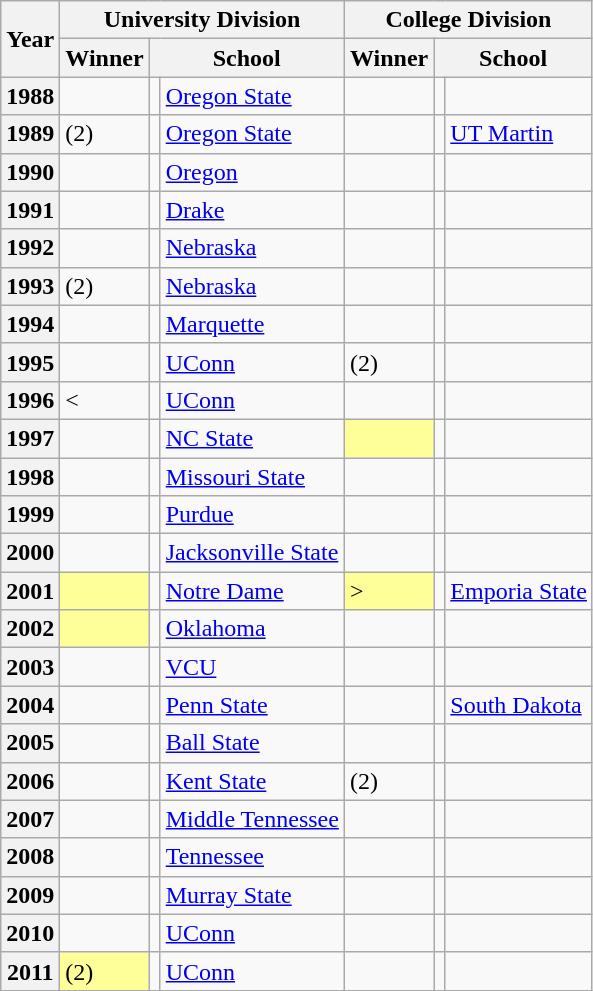<table class="wikitable sortable">
<tr>
<th scope="col" rowspan=2>Year</th>
<th scope="colgroup" colspan=3>University Division</th>
<th scope="colgroup" colspan=3>College Division</th>
</tr>
<tr>
<th scope="col">Winner</th>
<th scope="colgroup" colspan=2>School</th>
<th scope="col">Winner</th>
<th scope="colgroup" colspan=2>School</th>
</tr>
<tr>
<th scope="row">1988</th>
<td></td>
<td style=></td>
<td><a href='#'>Oregon State</a></td>
<td></td>
<td style=></td>
<td></td>
</tr>
<tr>
<th scope="row">1989</th>
<td> (2)</td>
<td style=></td>
<td><a href='#'>Oregon State</a></td>
<td></td>
<td style=></td>
<td><a href='#'>UT Martin</a></td>
</tr>
<tr>
<th scope="row">1990</th>
<td></td>
<td style=></td>
<td><a href='#'>Oregon</a></td>
<td></td>
<td style=></td>
<td></td>
</tr>
<tr>
<th scope="row">1991</th>
<td></td>
<td style=></td>
<td><a href='#'>Drake</a></td>
<td></td>
<td style=></td>
<td></td>
</tr>
<tr>
<th scope="row">1992</th>
<td></td>
<td style=></td>
<td><a href='#'>Nebraska</a></td>
<td></td>
<td style=></td>
<td></td>
</tr>
<tr>
<th scope="row">1993</th>
<td> (2)</td>
<td style=></td>
<td><a href='#'>Nebraska</a></td>
<td></td>
<td style=></td>
<td></td>
</tr>
<tr>
<th scope="row">1994</th>
<td></td>
<td style=></td>
<td><a href='#'>Marquette</a></td>
<td></td>
<td style=></td>
<td></td>
</tr>
<tr>
<th scope="row">1995</th>
<td></td>
<td style=></td>
<td><a href='#'>UConn</a></td>
<td> (2)</td>
<td style=></td>
<td></td>
</tr>
<tr>
<th scope="row">1996</th>
<td><</td>
<td style=></td>
<td><a href='#'>UConn</a></td>
<td></td>
<td style=></td>
<td></td>
</tr>
<tr>
<th scope="row">1997</th>
<td></td>
<td style=></td>
<td><a href='#'>NC State</a></td>
<td bgcolor=#FFFF99></td>
<td style=></td>
<td></td>
</tr>
<tr>
<th scope="row">1998</th>
<td></td>
<td style=></td>
<td><a href='#'>Missouri State</a></td>
<td></td>
<td style=></td>
<td></td>
</tr>
<tr>
<th scope="row">1999</th>
<td></td>
<td style=></td>
<td><a href='#'>Purdue</a></td>
<td></td>
<td style=></td>
<td></td>
</tr>
<tr>
<th scope="row">2000</th>
<td></td>
<td style=></td>
<td><a href='#'>Jacksonville State</a></td>
<td></td>
<td style=></td>
<td></td>
</tr>
<tr>
<th scope="row">2001</th>
<td bgcolor=#FFFF99></td>
<td style=></td>
<td><a href='#'>Notre Dame</a></td>
<td bgcolor=#FFFF99>></td>
<td style=></td>
<td><a href='#'>Emporia State</a></td>
</tr>
<tr>
<th scope="row">2002</th>
<td bgcolor=#FFFF99></td>
<td style=></td>
<td><a href='#'>Oklahoma</a></td>
<td></td>
<td style=></td>
<td></td>
</tr>
<tr>
<th scope="row">2003</th>
<td></td>
<td style=></td>
<td><a href='#'>VCU</a></td>
<td></td>
<td style=></td>
<td></td>
</tr>
<tr>
<th scope="row">2004</th>
<td></td>
<td style=></td>
<td><a href='#'>Penn State</a></td>
<td></td>
<td style=></td>
<td><a href='#'>South Dakota</a></td>
</tr>
<tr>
<th scope="row">2005</th>
<td> </td>
<td style=></td>
<td><a href='#'>Ball State</a></td>
<td></td>
<td style=></td>
<td></td>
</tr>
<tr>
<th scope="row">2006</th>
<td></td>
<td style=></td>
<td><a href='#'>Kent State</a></td>
<td> (2)</td>
<td style=></td>
<td></td>
</tr>
<tr>
<th scope="row">2007</th>
<td></td>
<td style=></td>
<td><a href='#'>Middle Tennessee</a></td>
<td></td>
<td style=></td>
<td></td>
</tr>
<tr>
<th scope="row">2008</th>
<td> </td>
<td style=></td>
<td><a href='#'>Tennessee</a></td>
<td></td>
<td style=></td>
<td></td>
</tr>
<tr>
<th scope="row">2009</th>
<td></td>
<td style=></td>
<td><a href='#'>Murray State</a></td>
<td></td>
<td style=></td>
<td></td>
</tr>
<tr>
<th scope="row">2010</th>
<td></td>
<td style=></td>
<td><a href='#'>UConn</a></td>
<td></td>
<td style=></td>
<td></td>
</tr>
<tr>
<th scope="row">2011</th>
<td bgcolor=#FFFF99> (2)</td>
<td style=></td>
<td><a href='#'>UConn</a></td>
<td></td>
<td style=></td>
<td></td>
</tr>
</table>
